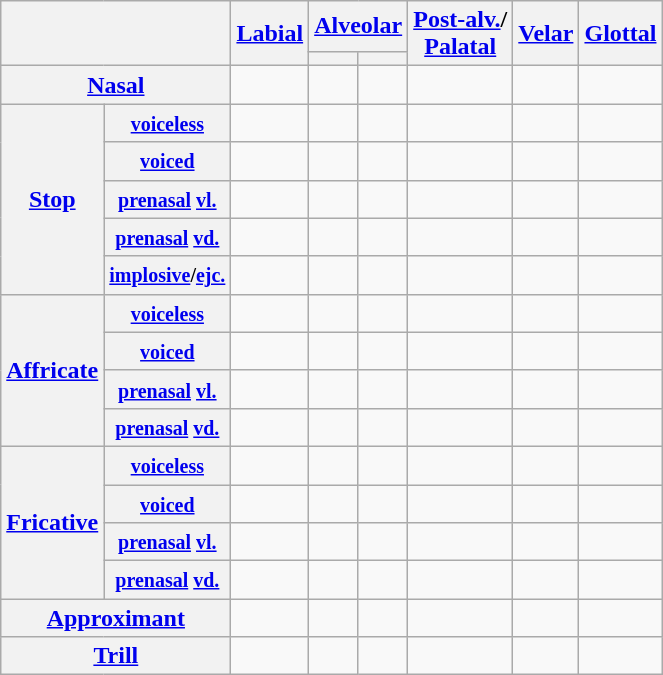<table class="wikitable" style="text-align:center">
<tr>
<th colspan="2" rowspan="2"></th>
<th rowspan="2"><a href='#'>Labial</a></th>
<th colspan="2"><a href='#'>Alveolar</a></th>
<th rowspan="2"><a href='#'>Post-alv.</a>/<br><a href='#'>Palatal</a></th>
<th rowspan="2"><a href='#'>Velar</a></th>
<th rowspan="2"><a href='#'>Glottal</a></th>
</tr>
<tr>
<th></th>
<th></th>
</tr>
<tr>
<th colspan="2"><a href='#'>Nasal</a></th>
<td></td>
<td></td>
<td></td>
<td></td>
<td></td>
<td></td>
</tr>
<tr>
<th rowspan="5"><a href='#'>Stop</a></th>
<th><small><a href='#'>voiceless</a></small></th>
<td></td>
<td></td>
<td></td>
<td></td>
<td></td>
<td></td>
</tr>
<tr>
<th><small><a href='#'>voiced</a></small></th>
<td></td>
<td></td>
<td></td>
<td></td>
<td></td>
<td></td>
</tr>
<tr>
<th><small><a href='#'>prenasal</a> <a href='#'>vl.</a></small></th>
<td></td>
<td></td>
<td></td>
<td></td>
<td></td>
<td></td>
</tr>
<tr>
<th><small><a href='#'>prenasal</a> <a href='#'>vd.</a></small></th>
<td></td>
<td></td>
<td></td>
<td></td>
<td></td>
<td></td>
</tr>
<tr>
<th><small><a href='#'>implosive</a>/<a href='#'>ejc.</a></small></th>
<td></td>
<td></td>
<td></td>
<td></td>
<td></td>
<td></td>
</tr>
<tr>
<th rowspan="4"><a href='#'>Affricate</a></th>
<th><small><a href='#'>voiceless</a></small></th>
<td></td>
<td></td>
<td></td>
<td></td>
<td></td>
<td></td>
</tr>
<tr>
<th><small><a href='#'>voiced</a></small></th>
<td></td>
<td></td>
<td></td>
<td></td>
<td></td>
<td></td>
</tr>
<tr>
<th><small><a href='#'>prenasal</a> <a href='#'>vl.</a></small></th>
<td></td>
<td></td>
<td></td>
<td></td>
<td></td>
<td></td>
</tr>
<tr>
<th><small><a href='#'>prenasal</a> <a href='#'>vd.</a></small></th>
<td></td>
<td></td>
<td></td>
<td></td>
<td></td>
<td></td>
</tr>
<tr>
<th rowspan="4"><a href='#'>Fricative</a></th>
<th><small><a href='#'>voiceless</a></small></th>
<td></td>
<td></td>
<td></td>
<td></td>
<td></td>
<td></td>
</tr>
<tr>
<th><small><a href='#'>voiced</a></small></th>
<td></td>
<td></td>
<td></td>
<td></td>
<td></td>
<td></td>
</tr>
<tr>
<th><small><a href='#'>prenasal</a> <a href='#'>vl.</a></small></th>
<td></td>
<td></td>
<td></td>
<td></td>
<td></td>
<td></td>
</tr>
<tr>
<th><small><a href='#'>prenasal</a> <a href='#'>vd.</a></small></th>
<td></td>
<td></td>
<td></td>
<td></td>
<td></td>
<td></td>
</tr>
<tr>
<th colspan="2"><a href='#'>Approximant</a></th>
<td></td>
<td></td>
<td></td>
<td></td>
<td></td>
<td></td>
</tr>
<tr>
<th colspan="2"><a href='#'>Trill</a></th>
<td></td>
<td></td>
<td></td>
<td></td>
<td></td>
<td></td>
</tr>
</table>
